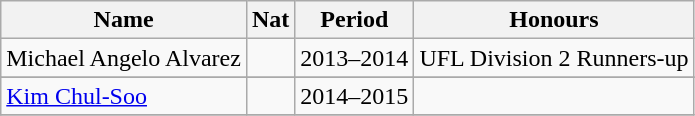<table class="wikitable">
<tr>
<th>Name</th>
<th>Nat</th>
<th>Period</th>
<th>Honours</th>
</tr>
<tr>
<td>Michael Angelo Alvarez</td>
<td align="center"></td>
<td align="left">2013–2014</td>
<td>UFL Division 2 Runners-up</td>
</tr>
<tr>
</tr>
<tr>
<td><a href='#'>Kim Chul-Soo</a></td>
<td align="center"></td>
<td align="left">2014–2015</td>
<td></td>
</tr>
<tr>
</tr>
</table>
